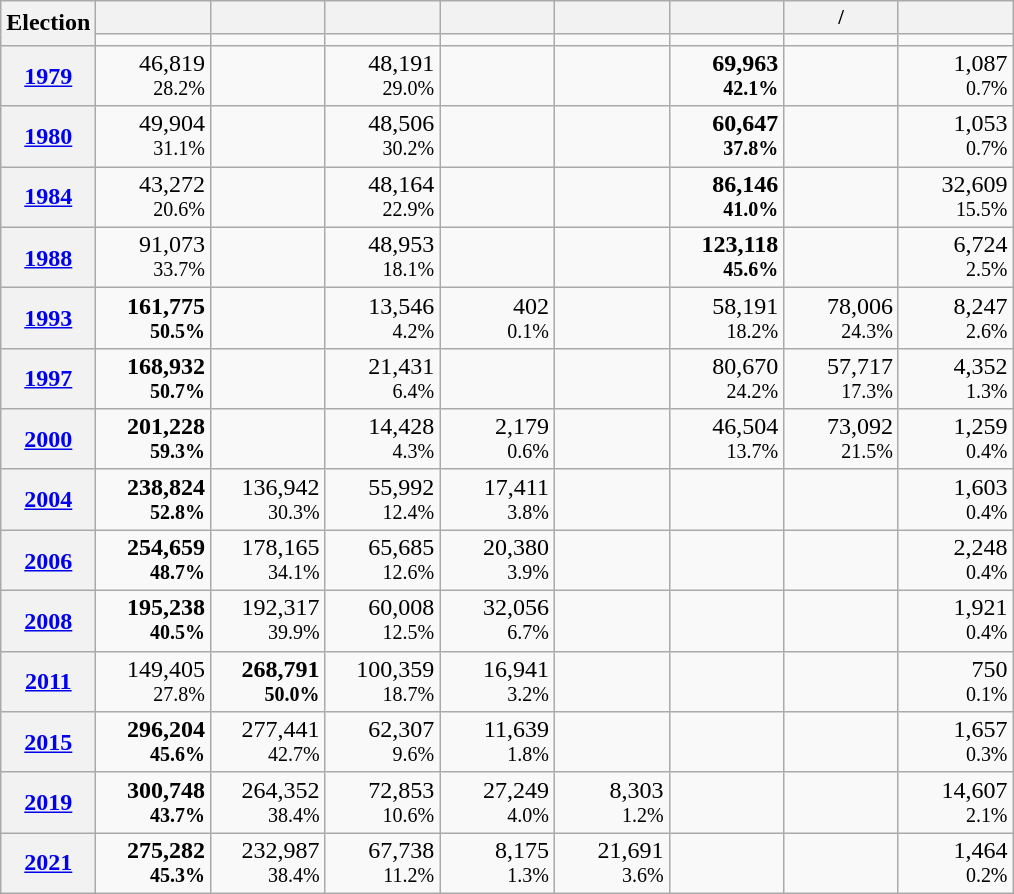<table class="wikitable" style="text-align:right; line-height:16px">
<tr>
<th rowspan="2" width="20">Election</th>
<th width="70" style="font-size:85%"></th>
<th width="70" style="font-size:85%"></th>
<th width="70" style="font-size:85%"></th>
<th width="70" style="font-size:85%"></th>
<th width="70" style="font-size:85%"></th>
<th width="70" style="font-size:85%"></th>
<th width="70" style="font-size:85%"> /<br></th>
<th width="70" style="font-size:85%"></th>
</tr>
<tr>
<td></td>
<td></td>
<td></td>
<td></td>
<td></td>
<td></td>
<td></td>
<td></td>
</tr>
<tr>
<th scope="row"><a href='#'>1979</a></th>
<td>46,819<br><small>28.2%</small></td>
<td></td>
<td>48,191<br><small>29.0%</small></td>
<td></td>
<td></td>
<td><strong>69,963<br><small>42.1%</small></strong></td>
<td></td>
<td>1,087<br><small>0.7%</small></td>
</tr>
<tr>
<th scope="row"><a href='#'>1980</a></th>
<td>49,904<br><small>31.1%</small></td>
<td></td>
<td>48,506<br><small>30.2%</small></td>
<td></td>
<td></td>
<td><strong>60,647<br><small>37.8%</small></strong></td>
<td></td>
<td>1,053<br><small>0.7%</small></td>
</tr>
<tr>
<th scope="row"><a href='#'>1984</a></th>
<td>43,272<br><small>20.6%</small></td>
<td></td>
<td>48,164<br><small>22.9%</small></td>
<td></td>
<td></td>
<td><strong>86,146<br><small>41.0%</small></strong></td>
<td></td>
<td>32,609<br><small>15.5%</small></td>
</tr>
<tr>
<th scope="row"><a href='#'>1988</a></th>
<td>91,073<br><small>33.7%</small></td>
<td></td>
<td>48,953<br><small>18.1%</small></td>
<td></td>
<td></td>
<td><strong>123,118<br><small>45.6%</small></strong></td>
<td></td>
<td>6,724<br><small>2.5%</small></td>
</tr>
<tr>
<th scope="row"><a href='#'>1993</a></th>
<td><strong>161,775<br><small>50.5%</small></strong></td>
<td></td>
<td>13,546<br><small>4.2%</small></td>
<td>402<br><small>0.1%</small></td>
<td></td>
<td>58,191<br><small>18.2%</small></td>
<td>78,006<br><small>24.3%</small></td>
<td>8,247<br><small>2.6%</small></td>
</tr>
<tr>
<th scope="row"><a href='#'>1997</a></th>
<td><strong>168,932<br><small>50.7%</small></strong></td>
<td></td>
<td>21,431<br><small>6.4%</small></td>
<td></td>
<td></td>
<td>80,670<br><small>24.2%</small></td>
<td>57,717<br><small>17.3%</small></td>
<td>4,352<br><small>1.3%</small></td>
</tr>
<tr>
<th scope="row"><a href='#'>2000</a></th>
<td><strong>201,228<br><small>59.3%</small></strong></td>
<td></td>
<td>14,428<br><small>4.3%</small></td>
<td>2,179<br><small>0.6%</small></td>
<td></td>
<td>46,504<br><small>13.7%</small></td>
<td>73,092<br><small>21.5%</small></td>
<td>1,259<br><small>0.4%</small></td>
</tr>
<tr>
<th scope="row"><a href='#'>2004</a></th>
<td><strong>238,824<br><small>52.8%</small></strong></td>
<td>136,942<br><small>30.3%</small></td>
<td>55,992<br><small>12.4%</small></td>
<td>17,411<br><small>3.8%</small></td>
<td></td>
<td></td>
<td></td>
<td>1,603<br><small>0.4%</small></td>
</tr>
<tr>
<th scope="row"><a href='#'>2006</a></th>
<td><strong>254,659<br><small>48.7%</small></strong></td>
<td>178,165<br><small>34.1%</small></td>
<td>65,685<br><small>12.6%</small></td>
<td>20,380<br><small>3.9%</small></td>
<td></td>
<td></td>
<td></td>
<td>2,248<br><small>0.4%</small></td>
</tr>
<tr>
<th scope="row"><a href='#'>2008</a></th>
<td><strong>195,238<br><small>40.5%</small></strong></td>
<td>192,317<br><small>39.9%</small></td>
<td>60,008<br><small>12.5%</small></td>
<td>32,056<br><small>6.7%</small></td>
<td></td>
<td></td>
<td></td>
<td>1,921<br><small>0.4%</small></td>
</tr>
<tr>
<th scope="row"><a href='#'>2011</a></th>
<td>149,405<br><small>27.8%</small></td>
<td><strong>268,791<br><small>50.0%</small></strong></td>
<td>100,359<br><small>18.7%</small></td>
<td>16,941<br><small>3.2%</small></td>
<td></td>
<td></td>
<td></td>
<td>750<br><small>0.1%</small></td>
</tr>
<tr>
<th scope="row"><a href='#'>2015</a></th>
<td><strong>296,204<br><small>45.6%</small></strong></td>
<td>277,441<br><small>42.7%</small></td>
<td>62,307<br><small>9.6%</small></td>
<td>11,639<br><small>1.8%</small></td>
<td></td>
<td></td>
<td></td>
<td>1,657<br><small>0.3%</small></td>
</tr>
<tr>
<th scope="row"><a href='#'>2019</a></th>
<td><strong>300,748<br><small>43.7%</small></strong></td>
<td>264,352<br><small>38.4%</small></td>
<td>72,853<br><small>10.6%</small></td>
<td>27,249<br><small>4.0%</small></td>
<td>8,303<br><small>1.2%</small></td>
<td></td>
<td></td>
<td>14,607<br><small>2.1%</small></td>
</tr>
<tr>
<th scope="row"><a href='#'>2021</a></th>
<td><strong>275,282<br><small>45.3%</small></strong></td>
<td>232,987<br><small>38.4%</small></td>
<td>67,738<br><small>11.2%</small></td>
<td>8,175<br><small>1.3%</small></td>
<td>21,691<br><small>3.6%</small></td>
<td></td>
<td></td>
<td>1,464<br><small>0.2%</small></td>
</tr>
</table>
